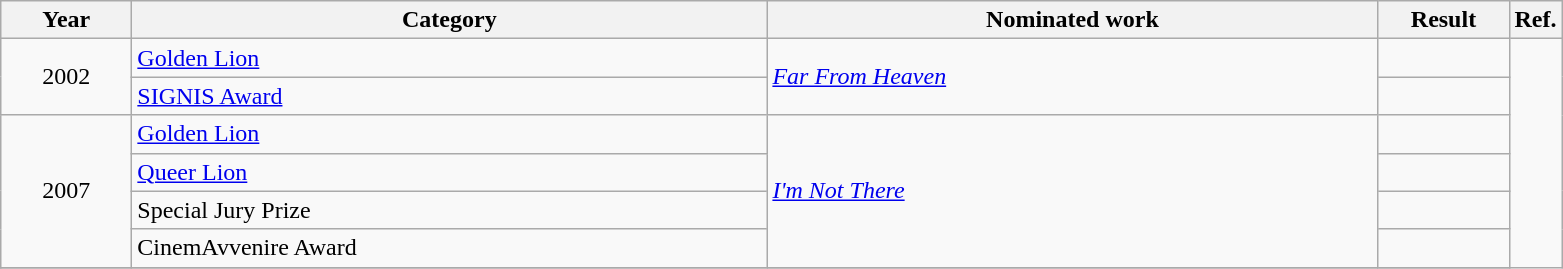<table class=wikitable>
<tr>
<th scope="col" style="width:5em;">Year</th>
<th scope="col" style="width:26em;">Category</th>
<th scope="col" style="width:25em;">Nominated work</th>
<th scope="col" style="width:5em;">Result</th>
<th>Ref.</th>
</tr>
<tr>
<td style="text-align:center;", rowspan=2>2002</td>
<td><a href='#'>Golden Lion</a></td>
<td rowspan=2><em><a href='#'>Far From Heaven</a></em></td>
<td></td>
</tr>
<tr>
<td><a href='#'>SIGNIS Award</a></td>
<td></td>
</tr>
<tr>
<td style="text-align:center;", rowspan=4>2007</td>
<td><a href='#'>Golden Lion</a></td>
<td rowspan=4><em><a href='#'>I'm Not There</a></em></td>
<td></td>
</tr>
<tr>
<td><a href='#'>Queer Lion</a></td>
<td></td>
</tr>
<tr>
<td>Special Jury Prize</td>
<td></td>
</tr>
<tr>
<td>CinemAvvenire Award</td>
<td></td>
</tr>
<tr>
</tr>
</table>
